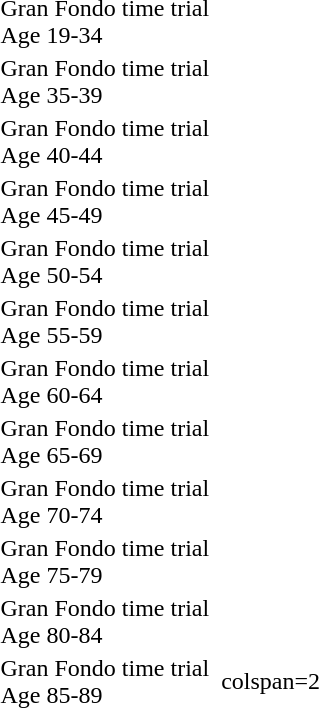<table>
<tr>
<td>Gran Fondo time trial<br>Age 19-34</td>
<td></td>
<td></td>
<td></td>
</tr>
<tr>
<td>Gran Fondo time trial<br>Age 35-39</td>
<td></td>
<td></td>
<td></td>
</tr>
<tr>
<td>Gran Fondo time trial<br>Age 40-44</td>
<td></td>
<td></td>
<td></td>
</tr>
<tr>
<td>Gran Fondo time trial<br>Age 45-49</td>
<td></td>
<td></td>
<td></td>
</tr>
<tr>
<td>Gran Fondo time trial<br>Age 50-54</td>
<td></td>
<td></td>
<td></td>
</tr>
<tr>
<td>Gran Fondo time trial<br>Age 55-59</td>
<td></td>
<td></td>
<td></td>
</tr>
<tr>
<td>Gran Fondo time trial<br>Age 60-64</td>
<td></td>
<td></td>
<td></td>
</tr>
<tr>
<td>Gran Fondo time trial<br>Age 65-69</td>
<td></td>
<td></td>
<td></td>
</tr>
<tr>
<td>Gran Fondo time trial<br>Age 70-74</td>
<td></td>
<td></td>
<td></td>
</tr>
<tr>
<td>Gran Fondo time trial<br>Age 75-79</td>
<td></td>
<td></td>
<td></td>
</tr>
<tr>
<td>Gran Fondo time trial<br>Age 80-84</td>
<td></td>
<td></td>
<td></td>
</tr>
<tr>
<td>Gran Fondo time trial<br>Age 85-89</td>
<td></td>
<td>colspan=2 </td>
</tr>
</table>
